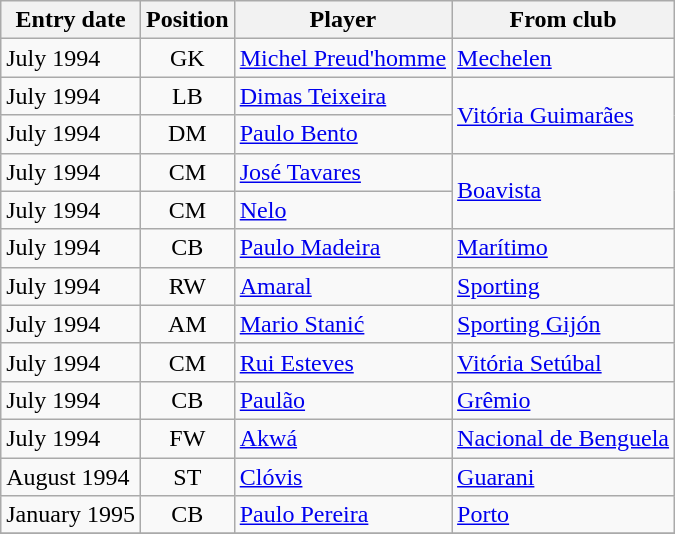<table class="wikitable">
<tr>
<th>Entry date</th>
<th>Position</th>
<th>Player</th>
<th>From club</th>
</tr>
<tr>
<td>July 1994</td>
<td style="text-align:center;">GK</td>
<td style="text-align:left;"><a href='#'>Michel Preud'homme</a></td>
<td style="text-align:left;"><a href='#'>Mechelen</a></td>
</tr>
<tr>
<td>July 1994</td>
<td style="text-align:center;">LB</td>
<td style="text-align:left;"><a href='#'>Dimas Teixeira</a></td>
<td rowspan="2"><a href='#'>Vitória Guimarães</a></td>
</tr>
<tr>
<td>July 1994</td>
<td style="text-align:center;">DM</td>
<td style="text-align:left;"><a href='#'>Paulo Bento</a></td>
</tr>
<tr>
<td>July 1994</td>
<td style="text-align:center;">CM</td>
<td style="text-align:left;"><a href='#'>José Tavares</a></td>
<td rowspan="2"><a href='#'>Boavista</a></td>
</tr>
<tr>
<td>July 1994</td>
<td style="text-align:center;">CM</td>
<td style="text-align:left;"><a href='#'>Nelo</a></td>
</tr>
<tr>
<td>July 1994</td>
<td style="text-align:center;">CB</td>
<td style="text-align:left;"><a href='#'>Paulo Madeira</a></td>
<td style="text-align:left;"><a href='#'>Marítimo</a></td>
</tr>
<tr>
<td>July 1994</td>
<td style="text-align:center;">RW</td>
<td style="text-align:left;"><a href='#'>Amaral</a></td>
<td style="text-align:left;"><a href='#'>Sporting</a></td>
</tr>
<tr>
<td>July 1994</td>
<td style="text-align:center;">AM</td>
<td style="text-align:left;"><a href='#'>Mario Stanić</a></td>
<td style="text-align:left;"><a href='#'>Sporting Gijón</a></td>
</tr>
<tr>
<td>July 1994</td>
<td style="text-align:center;">CM</td>
<td style="text-align:left;"><a href='#'>Rui Esteves</a></td>
<td style="text-align:left;"><a href='#'>Vitória Setúbal</a></td>
</tr>
<tr>
<td>July 1994</td>
<td style="text-align:center;">CB</td>
<td style="text-align:left;"><a href='#'>Paulão</a></td>
<td style="text-align:left;"><a href='#'>Grêmio</a></td>
</tr>
<tr>
<td>July 1994</td>
<td style="text-align:center;">FW</td>
<td style="text-align:left;"><a href='#'>Akwá</a></td>
<td style="text-align:left;"><a href='#'>Nacional de Benguela</a></td>
</tr>
<tr>
<td>August 1994</td>
<td style="text-align:center;">ST</td>
<td style="text-align:left;"><a href='#'>Clóvis</a></td>
<td style="text-align:left;"><a href='#'>Guarani</a></td>
</tr>
<tr>
<td>January 1995</td>
<td style="text-align:center;">CB</td>
<td style="text-align:left;"><a href='#'>Paulo Pereira</a></td>
<td style="text-align:left;"><a href='#'>Porto</a></td>
</tr>
<tr>
</tr>
</table>
